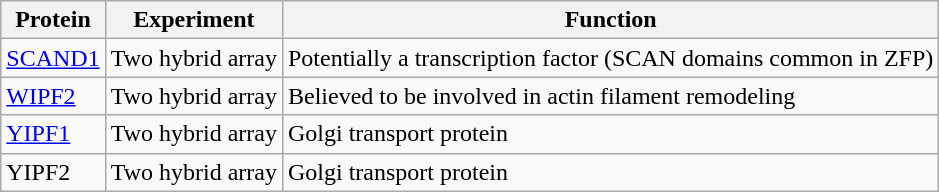<table class="wikitable">
<tr>
<th>Protein</th>
<th>Experiment</th>
<th>Function</th>
</tr>
<tr>
<td><a href='#'>SCAND1</a></td>
<td>Two hybrid array</td>
<td>Potentially a transcription factor (SCAN domains common in  ZFP)</td>
</tr>
<tr>
<td><a href='#'>WIPF2</a></td>
<td>Two hybrid array</td>
<td>Believed to be involved in actin filament remodeling</td>
</tr>
<tr>
<td><a href='#'>YIPF1</a></td>
<td>Two hybrid array</td>
<td>Golgi transport protein</td>
</tr>
<tr>
<td>YIPF2</td>
<td>Two hybrid array</td>
<td>Golgi transport protein</td>
</tr>
</table>
